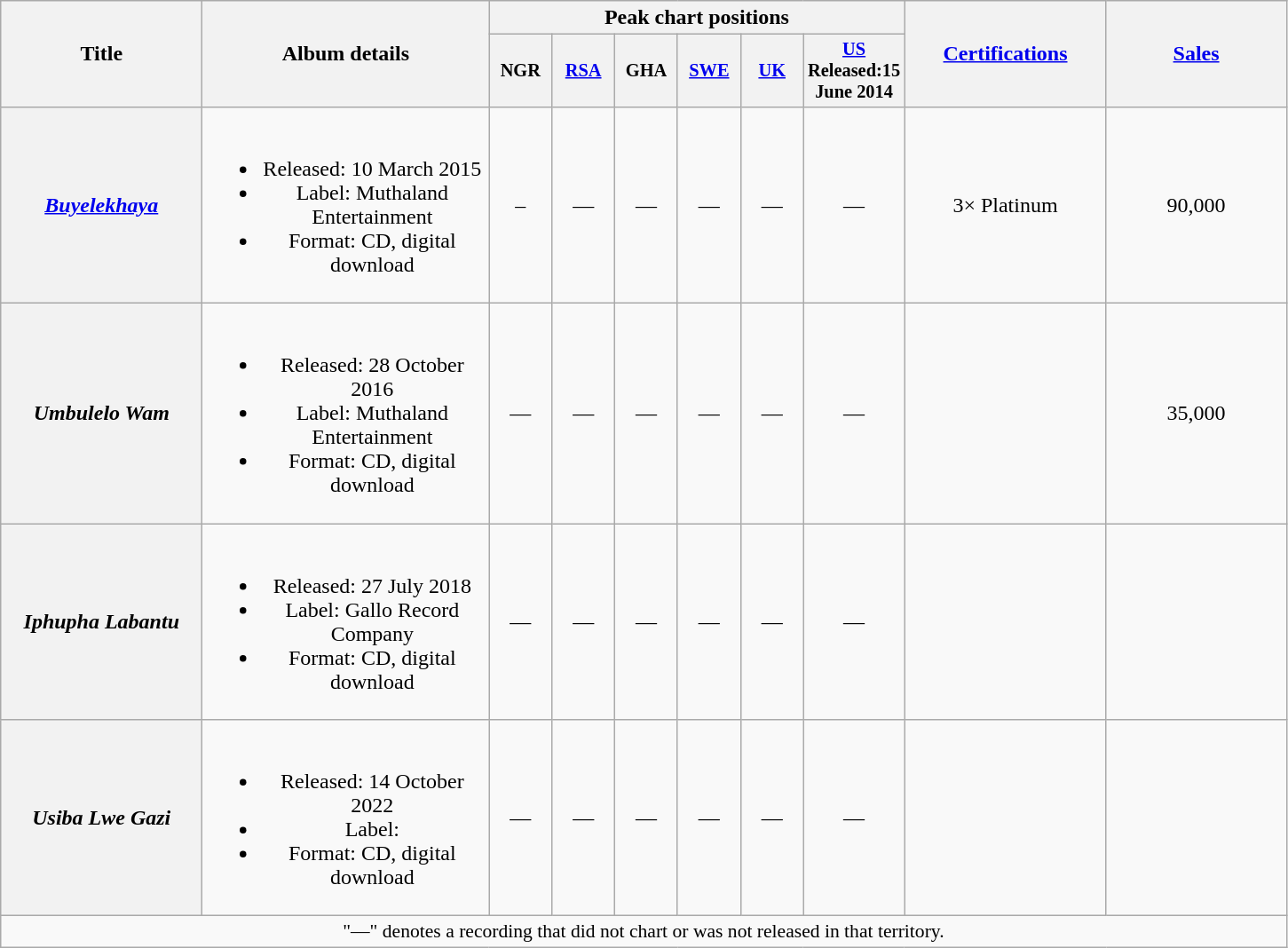<table class="wikitable" style="text-align:center;">
<tr>
<th scope="col" rowspan="2" style="width:9em;">Title</th>
<th scope="col" rowspan="2" style="width:13em;">Album details</th>
<th scope="col" colspan="6">Peak chart positions</th>
<th scope="col" rowspan="2" style="width:9em;"><a href='#'>Certifications</a></th>
<th scope="col" rowspan="2" style="width:8em;"><a href='#'>Sales</a></th>
</tr>
<tr>
<th scope="col" style="width:3em;font-size:85%;">NGR</th>
<th scope="col" style="width:3em;font-size:85%;"><a href='#'>RSA</a></th>
<th scope="col" style="width:3em;font-size:85%;">GHA</th>
<th scope="col" style="width:3em;font-size:85%;"><a href='#'>SWE</a></th>
<th scope="col" style="width:3em;font-size:85%;"><a href='#'>UK</a></th>
<th scope="col" style="width:3em;font-size:85%;"><a href='#'>US</a> Released:15 June 2014</th>
</tr>
<tr>
<th scope="row"><em><a href='#'>Buyelekhaya</a></em></th>
<td><br><ul><li>Released: 10 March 2015</li><li>Label: Muthaland Entertainment</li><li>Format: CD, digital download</li></ul></td>
<td>–</td>
<td>—</td>
<td>—</td>
<td>—</td>
<td>—</td>
<td>—</td>
<td>3× Platinum</td>
<td>90,000</td>
</tr>
<tr>
<th scope="row"><em>Umbulelo Wam</em></th>
<td><br><ul><li>Released: 28 October 2016</li><li>Label: Muthaland Entertainment</li><li>Format: CD, digital download</li></ul></td>
<td>—</td>
<td>—</td>
<td>—</td>
<td>—</td>
<td>—</td>
<td>—</td>
<td></td>
<td>35,000</td>
</tr>
<tr>
<th scope="row"><em>Iphupha Labantu</em></th>
<td><br><ul><li>Released: 27 July 2018</li><li>Label: Gallo Record Company</li><li>Format: CD, digital download</li></ul></td>
<td>—</td>
<td>—</td>
<td>—</td>
<td>—</td>
<td>—</td>
<td>—</td>
<td></td>
<td></td>
</tr>
<tr>
<th scope="row"><em>Usiba Lwe Gazi</em></th>
<td><br><ul><li>Released: 14 October 2022</li><li>Label:</li><li>Format: CD, digital download</li></ul></td>
<td>—</td>
<td>—</td>
<td>—</td>
<td>—</td>
<td>—</td>
<td>—</td>
<td></td>
<td></td>
</tr>
<tr>
<td colspan="15" style="font-size:90%">"—" denotes a recording that did not chart or was not released in that territory.</td>
</tr>
</table>
